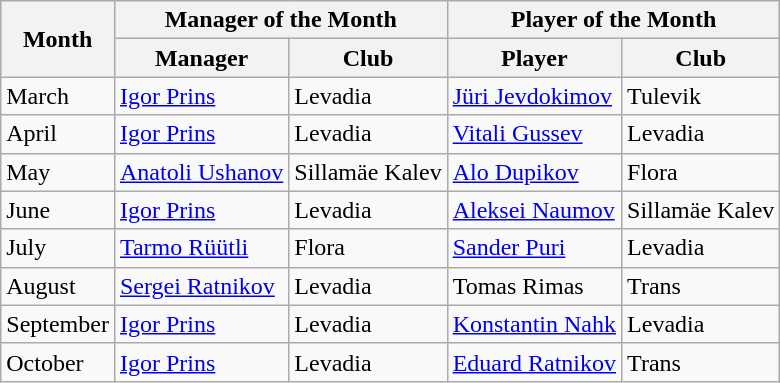<table class="wikitable">
<tr>
<th rowspan=2>Month</th>
<th colspan=2>Manager of the Month</th>
<th colspan=2>Player of the Month</th>
</tr>
<tr>
<th>Manager</th>
<th>Club</th>
<th>Player</th>
<th>Club</th>
</tr>
<tr>
<td>March</td>
<td> <a href='#'>Igor Prins</a></td>
<td>Levadia</td>
<td> <a href='#'>Jüri Jevdokimov</a></td>
<td>Tulevik</td>
</tr>
<tr>
<td>April</td>
<td> <a href='#'>Igor Prins</a></td>
<td>Levadia</td>
<td> <a href='#'>Vitali Gussev</a></td>
<td>Levadia</td>
</tr>
<tr>
<td>May</td>
<td> <a href='#'>Anatoli Ushanov</a></td>
<td>Sillamäe Kalev</td>
<td> <a href='#'>Alo Dupikov</a></td>
<td>Flora</td>
</tr>
<tr>
<td>June</td>
<td> <a href='#'>Igor Prins</a></td>
<td>Levadia</td>
<td> <a href='#'>Aleksei Naumov</a></td>
<td>Sillamäe Kalev</td>
</tr>
<tr>
<td>July</td>
<td> <a href='#'>Tarmo Rüütli</a></td>
<td>Flora</td>
<td> <a href='#'>Sander Puri</a></td>
<td>Levadia</td>
</tr>
<tr>
<td>August</td>
<td> <a href='#'>Sergei Ratnikov</a></td>
<td>Levadia</td>
<td> Tomas Rimas</td>
<td>Trans</td>
</tr>
<tr>
<td>September</td>
<td> <a href='#'>Igor Prins</a></td>
<td>Levadia</td>
<td> <a href='#'>Konstantin Nahk</a></td>
<td>Levadia</td>
</tr>
<tr>
<td>October</td>
<td> <a href='#'>Igor Prins</a></td>
<td>Levadia</td>
<td> <a href='#'>Eduard Ratnikov</a></td>
<td>Trans</td>
</tr>
</table>
